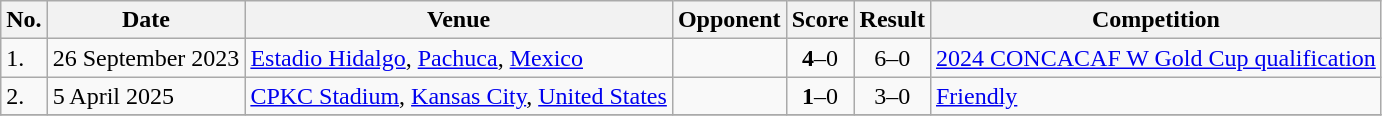<table class="wikitable">
<tr>
<th>No.</th>
<th>Date</th>
<th>Venue</th>
<th>Opponent</th>
<th>Score</th>
<th>Result</th>
<th>Competition</th>
</tr>
<tr>
<td>1.</td>
<td>26 September 2023</td>
<td><a href='#'>Estadio Hidalgo</a>, <a href='#'>Pachuca</a>, <a href='#'>Mexico</a></td>
<td></td>
<td align=center><strong>4</strong>–0</td>
<td align=center>6–0</td>
<td><a href='#'>2024 CONCACAF W Gold Cup qualification</a></td>
</tr>
<tr>
<td>2.</td>
<td>5 April 2025</td>
<td><a href='#'>CPKC Stadium</a>, <a href='#'>Kansas City</a>, <a href='#'>United States</a></td>
<td></td>
<td align=center><strong>1</strong>–0</td>
<td align=center>3–0</td>
<td><a href='#'>Friendly</a></td>
</tr>
<tr>
</tr>
</table>
